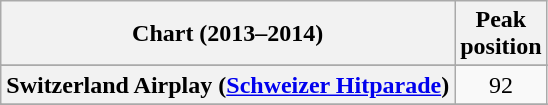<table class="wikitable sortable plainrowheaders" style="text-align:center">
<tr>
<th>Chart (2013–2014)</th>
<th>Peak<br>position</th>
</tr>
<tr>
</tr>
<tr>
</tr>
<tr>
</tr>
<tr>
</tr>
<tr>
</tr>
<tr>
</tr>
<tr>
<th scope="row">Switzerland Airplay (<a href='#'>Schweizer Hitparade</a>)</th>
<td>92</td>
</tr>
<tr>
</tr>
<tr>
</tr>
<tr>
</tr>
<tr>
</tr>
<tr>
</tr>
<tr>
</tr>
</table>
